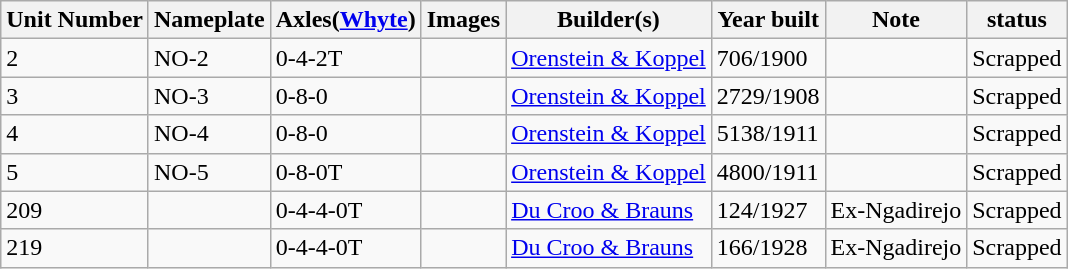<table class="wikitable">
<tr>
<th>Unit Number</th>
<th>Nameplate</th>
<th>Axles(<a href='#'>Whyte</a>)</th>
<th>Images</th>
<th>Builder(s)</th>
<th>Year built</th>
<th>Note</th>
<th>status</th>
</tr>
<tr>
<td>2</td>
<td>NO-2</td>
<td>0-4-2T</td>
<td></td>
<td> <a href='#'>Orenstein & Koppel</a></td>
<td>706/1900</td>
<td></td>
<td>Scrapped</td>
</tr>
<tr>
<td>3</td>
<td>NO-3</td>
<td>0-8-0</td>
<td></td>
<td> <a href='#'>Orenstein & Koppel</a></td>
<td>2729/1908</td>
<td></td>
<td>Scrapped</td>
</tr>
<tr>
<td>4</td>
<td>NO-4</td>
<td>0-8-0</td>
<td></td>
<td> <a href='#'>Orenstein & Koppel</a></td>
<td>5138/1911</td>
<td></td>
<td>Scrapped</td>
</tr>
<tr>
<td>5</td>
<td>NO-5</td>
<td>0-8-0T</td>
<td></td>
<td> <a href='#'>Orenstein & Koppel</a></td>
<td>4800/1911</td>
<td></td>
<td>Scrapped</td>
</tr>
<tr>
<td>209</td>
<td></td>
<td>0-4-4-0T</td>
<td></td>
<td> <a href='#'>Du Croo & Brauns</a></td>
<td>124/1927</td>
<td>Ex-Ngadirejo</td>
<td>Scrapped</td>
</tr>
<tr>
<td>219</td>
<td></td>
<td>0-4-4-0T</td>
<td></td>
<td> <a href='#'>Du Croo & Brauns</a></td>
<td>166/1928</td>
<td>Ex-Ngadirejo</td>
<td>Scrapped</td>
</tr>
</table>
